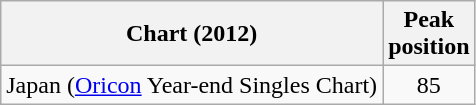<table class="wikitable sortable" border="1">
<tr>
<th>Chart (2012)</th>
<th>Peak<br>position</th>
</tr>
<tr>
<td>Japan (<a href='#'>Oricon</a> Year-end Singles Chart)</td>
<td style="text-align:center;">85</td>
</tr>
</table>
